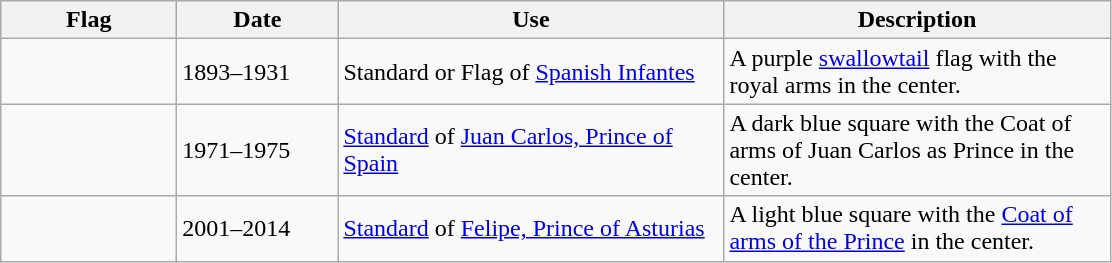<table class="wikitable">
<tr>
<th width="110">Flag</th>
<th width="100">Date</th>
<th width="250">Use</th>
<th width="250">Description</th>
</tr>
<tr>
<td></td>
<td>1893–1931</td>
<td>Standard or Flag of <a href='#'>Spanish Infantes</a></td>
<td>A purple <a href='#'>swallowtail</a> flag with the royal arms in the center.</td>
</tr>
<tr>
<td></td>
<td>1971–1975</td>
<td><a href='#'>Standard</a> of <a href='#'>Juan Carlos, Prince of Spain</a></td>
<td>A dark blue square with the Coat of arms of Juan Carlos as Prince in the center.</td>
</tr>
<tr>
<td></td>
<td>2001–2014</td>
<td><a href='#'>Standard</a> of <a href='#'>Felipe, Prince of Asturias</a></td>
<td>A light blue square with the <a href='#'>Coat of arms of the Prince</a> in the center.</td>
</tr>
</table>
